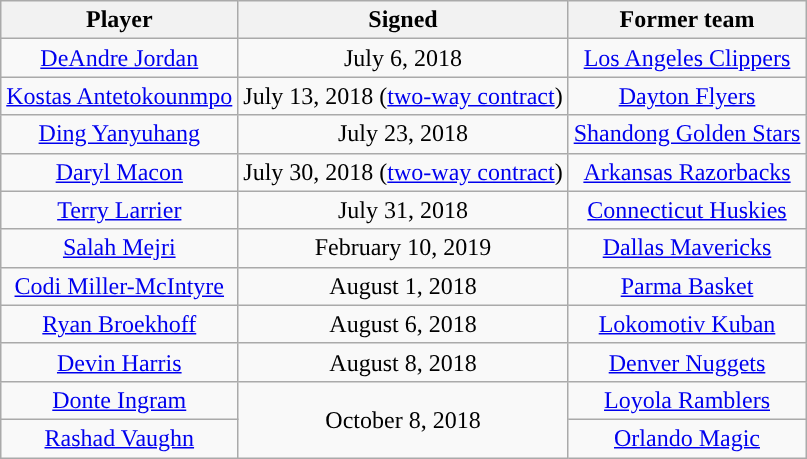<table class="wikitable sortable sortable">
<tr>
<th>Player</th>
<th>Signed</th>
<th>Former team</th>
</tr>
<tr style="text-align: center">
<td><a href='#'>DeAndre Jordan</a></td>
<td>July 6, 2018</td>
<td><a href='#'>Los Angeles Clippers</a></td>
</tr>
<tr style="text-align: center">
<td><a href='#'>Kostas Antetokounmpo</a></td>
<td>July 13, 2018 (<a href='#'>two-way contract</a>)</td>
<td><a href='#'>Dayton Flyers</a></td>
</tr>
<tr style="text-align: center">
<td><a href='#'>Ding Yanyuhang</a></td>
<td>July 23, 2018</td>
<td> <a href='#'>Shandong Golden Stars</a></td>
</tr>
<tr style="text-align: center">
<td><a href='#'>Daryl Macon</a></td>
<td>July 30, 2018 (<a href='#'>two-way contract</a>)</td>
<td><a href='#'>Arkansas Razorbacks</a></td>
</tr>
<tr style="text-align: center">
<td><a href='#'>Terry Larrier</a></td>
<td>July 31, 2018</td>
<td><a href='#'>Connecticut Huskies</a></td>
</tr>
<tr style="text-align: center">
<td><a href='#'>Salah Mejri</a></td>
<td>February 10, 2019</td>
<td><a href='#'>Dallas Mavericks</a></td>
</tr>
<tr style="text-align: center">
<td><a href='#'>Codi Miller-McIntyre</a></td>
<td>August 1, 2018</td>
<td> <a href='#'>Parma Basket</a></td>
</tr>
<tr style="text-align: center">
<td><a href='#'>Ryan Broekhoff</a></td>
<td>August 6, 2018</td>
<td> <a href='#'>Lokomotiv Kuban</a></td>
</tr>
<tr style="text-align: center">
<td><a href='#'>Devin Harris</a></td>
<td>August 8, 2018</td>
<td><a href='#'>Denver Nuggets</a></td>
</tr>
<tr style="text-align: center">
<td><a href='#'>Donte Ingram</a></td>
<td rowspan=2>October 8, 2018</td>
<td><a href='#'>Loyola Ramblers</a></td>
</tr>
<tr style="text-align: center">
<td><a href='#'>Rashad Vaughn</a></td>
<td><a href='#'>Orlando Magic</a></td>
</tr>
</table>
